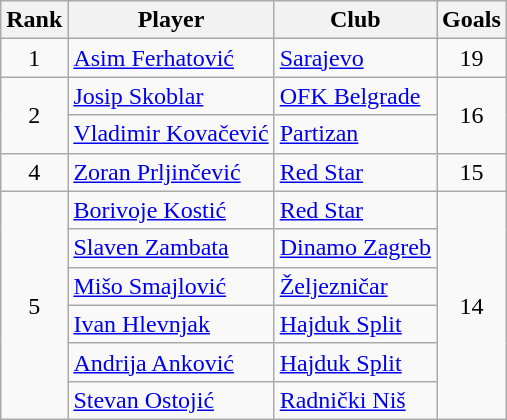<table class="wikitable" style="text-align:center">
<tr>
<th>Rank</th>
<th>Player</th>
<th>Club</th>
<th>Goals</th>
</tr>
<tr>
<td rowspan="1">1</td>
<td align="left"> <a href='#'>Asim Ferhatović</a></td>
<td align="left"><a href='#'>Sarajevo</a></td>
<td>19</td>
</tr>
<tr>
<td rowspan="2">2</td>
<td align="left"> <a href='#'>Josip Skoblar</a></td>
<td align="left"><a href='#'>OFK Belgrade</a></td>
<td rowspan="2">16</td>
</tr>
<tr>
<td align="left"> <a href='#'>Vladimir Kovačević</a></td>
<td align="left"><a href='#'>Partizan</a></td>
</tr>
<tr>
<td rowspan="1">4</td>
<td align="left"> <a href='#'>Zoran Prljinčević</a></td>
<td align="left"><a href='#'>Red Star</a></td>
<td>15</td>
</tr>
<tr>
<td rowspan="6">5</td>
<td align="left"> <a href='#'>Borivoje Kostić</a></td>
<td align="left"><a href='#'>Red Star</a></td>
<td rowspan="6">14</td>
</tr>
<tr>
<td align="left"> <a href='#'>Slaven Zambata</a></td>
<td align="left"><a href='#'>Dinamo Zagreb</a></td>
</tr>
<tr>
<td align="left"> <a href='#'>Mišo Smajlović</a></td>
<td align="left"><a href='#'>Željezničar</a></td>
</tr>
<tr>
<td align="left"> <a href='#'>Ivan Hlevnjak</a></td>
<td align="left"><a href='#'>Hajduk Split</a></td>
</tr>
<tr>
<td align="left"> <a href='#'>Andrija Anković</a></td>
<td align="left"><a href='#'>Hajduk Split</a></td>
</tr>
<tr>
<td align="left"> <a href='#'>Stevan Ostojić</a></td>
<td align="left"><a href='#'>Radnički Niš</a></td>
</tr>
</table>
